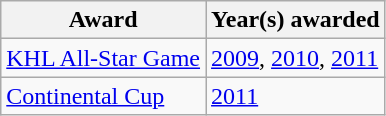<table class="wikitable">
<tr>
<th>Award</th>
<th>Year(s) awarded</th>
</tr>
<tr>
<td><a href='#'>KHL All-Star Game</a></td>
<td><a href='#'>2009</a>, <a href='#'>2010</a>, <a href='#'>2011</a></td>
</tr>
<tr>
<td><a href='#'>Continental Cup</a></td>
<td><a href='#'>2011</a></td>
</tr>
</table>
